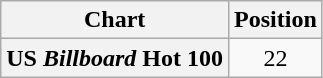<table class="wikitable plainrowheaders" style="text-align:center">
<tr>
<th>Chart</th>
<th>Position</th>
</tr>
<tr>
<th scope="row">US <em>Billboard</em> Hot 100</th>
<td>22</td>
</tr>
</table>
